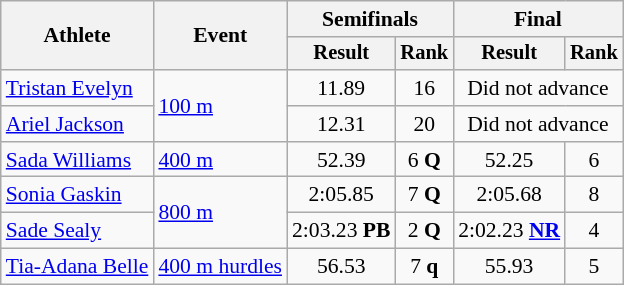<table class=wikitable style="font-size:90%">
<tr>
<th rowspan="2">Athlete</th>
<th rowspan="2">Event</th>
<th colspan="2">Semifinals</th>
<th colspan="2">Final</th>
</tr>
<tr style="font-size:95%">
<th>Result</th>
<th>Rank</th>
<th>Result</th>
<th>Rank</th>
</tr>
<tr align=center>
<td align=left><a href='#'>Tristan Evelyn</a></td>
<td align=left rowspan=2><a href='#'>100 m</a></td>
<td>11.89</td>
<td>16</td>
<td colspan=2>Did not advance</td>
</tr>
<tr align=center>
<td align=left><a href='#'>Ariel Jackson</a></td>
<td>12.31</td>
<td>20</td>
<td colspan=2>Did not advance</td>
</tr>
<tr align=center>
<td align=left><a href='#'>Sada Williams</a></td>
<td align=left><a href='#'>400 m</a></td>
<td>52.39</td>
<td>6 <strong>Q</strong></td>
<td>52.25</td>
<td>6</td>
</tr>
<tr align=center>
<td align=left><a href='#'>Sonia Gaskin</a></td>
<td align=left rowspan=2><a href='#'>800 m</a></td>
<td>2:05.85</td>
<td>7 <strong>Q</strong></td>
<td>2:05.68</td>
<td>8</td>
</tr>
<tr align=center>
<td align=left><a href='#'>Sade Sealy</a></td>
<td>2:03.23 <strong>PB</strong></td>
<td>2 <strong>Q</strong></td>
<td>2:02.23 <strong><a href='#'>NR</a></strong></td>
<td>4</td>
</tr>
<tr align=center>
<td align=left><a href='#'>Tia-Adana Belle</a></td>
<td align=left><a href='#'>400 m hurdles</a></td>
<td>56.53</td>
<td>7 <strong>q</strong></td>
<td>55.93</td>
<td>5</td>
</tr>
</table>
